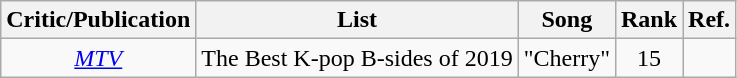<table class="wikitable" style="text-align:center">
<tr>
<th>Critic/Publication</th>
<th>List</th>
<th>Song</th>
<th>Rank</th>
<th>Ref.</th>
</tr>
<tr>
<td><em><a href='#'>MTV</a></em></td>
<td>The Best K-pop B-sides of 2019</td>
<td>"Cherry"</td>
<td>15</td>
<td></td>
</tr>
</table>
